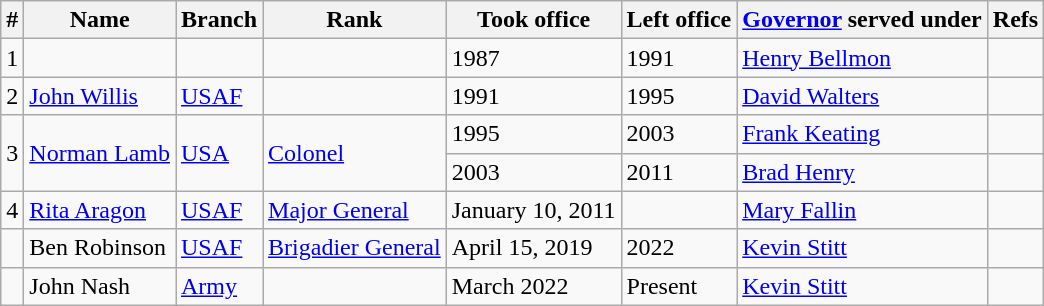<table class="wikitable">
<tr>
<th>#</th>
<th>Name</th>
<th>Branch</th>
<th>Rank</th>
<th>Took office</th>
<th>Left office</th>
<th><a href='#'>Governor</a> served under</th>
<th>Refs</th>
</tr>
<tr>
<td>1</td>
<td></td>
<td></td>
<td></td>
<td>1987</td>
<td>1991</td>
<td><a href='#'>Henry Bellmon</a></td>
<td></td>
</tr>
<tr>
<td>2</td>
<td><a href='#'>John Willis</a></td>
<td><a href='#'>USAF</a></td>
<td></td>
<td>1991</td>
<td>1995</td>
<td><a href='#'>David Walters</a></td>
<td></td>
</tr>
<tr>
<td rowspan="2">3</td>
<td rowspan="2"><a href='#'>Norman Lamb</a></td>
<td rowspan="2"><a href='#'>USA</a></td>
<td rowspan="2"><a href='#'>Colonel</a></td>
<td>1995</td>
<td>2003</td>
<td><a href='#'>Frank Keating</a></td>
</tr>
<tr>
<td>2003</td>
<td>2011</td>
<td><a href='#'>Brad Henry</a></td>
<td></td>
</tr>
<tr>
<td>4</td>
<td><a href='#'>Rita Aragon</a></td>
<td><a href='#'>USAF</a></td>
<td><a href='#'>Major General</a></td>
<td>January 10, 2011</td>
<td></td>
<td><a href='#'>Mary Fallin</a></td>
<td></td>
</tr>
<tr>
<td></td>
<td>Ben Robinson</td>
<td><a href='#'>USAF</a></td>
<td><a href='#'>Brigadier General</a></td>
<td>April 15, 2019</td>
<td>2022</td>
<td><a href='#'>Kevin Stitt</a></td>
<td></td>
</tr>
<tr>
<td></td>
<td>John Nash</td>
<td><a href='#'>Army</a></td>
<td></td>
<td>March 2022</td>
<td>Present</td>
<td><a href='#'>Kevin Stitt</a></td>
<td></td>
</tr>
</table>
